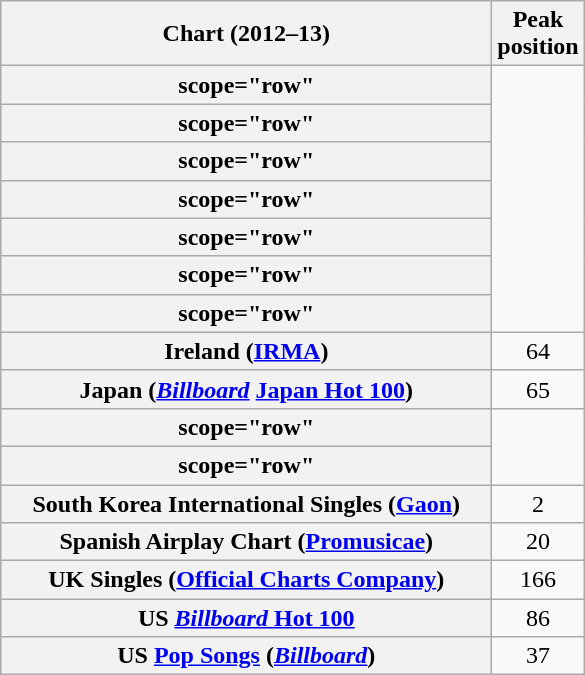<table class="wikitable sortable plainrowheaders">
<tr>
<th scope="col" style="width:20em;">Chart (2012–13)</th>
<th scope="col">Peak<br>position</th>
</tr>
<tr>
<th>scope="row" </th>
</tr>
<tr>
<th>scope="row" </th>
</tr>
<tr>
<th>scope="row" </th>
</tr>
<tr>
<th>scope="row" </th>
</tr>
<tr>
<th>scope="row" </th>
</tr>
<tr>
<th>scope="row" </th>
</tr>
<tr>
<th>scope="row" </th>
</tr>
<tr>
<th scope="row">Ireland (<a href='#'>IRMA</a>)</th>
<td style="text-align:center;">64</td>
</tr>
<tr>
<th scope="row">Japan (<em><a href='#'>Billboard</a></em> <a href='#'>Japan Hot 100</a>)</th>
<td style="text-align:center;">65</td>
</tr>
<tr>
<th>scope="row" </th>
</tr>
<tr>
<th>scope="row" </th>
</tr>
<tr>
<th scope="row">South Korea International Singles (<a href='#'>Gaon</a>)</th>
<td style="text-align:center;">2</td>
</tr>
<tr>
<th scope="row">Spanish Airplay Chart (<a href='#'>Promusicae</a>)</th>
<td style="text-align:center;">20</td>
</tr>
<tr>
<th scope="row">UK Singles (<a href='#'>Official Charts Company</a>)</th>
<td style="text-align:center;">166</td>
</tr>
<tr>
<th scope="row">US <a href='#'><em>Billboard</em> Hot 100</a></th>
<td style="text-align:center;">86</td>
</tr>
<tr>
<th scope="row">US <a href='#'>Pop Songs</a> (<em><a href='#'>Billboard</a></em>)</th>
<td style="text-align:center;">37</td>
</tr>
</table>
